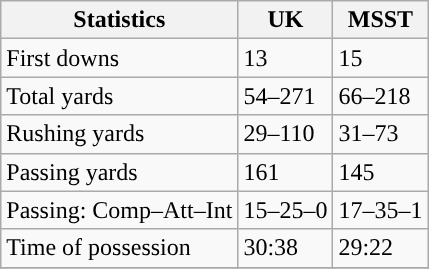<table class="wikitable" style="float: left;">
<tr>
<th>Statistics</th>
<th>UK</th>
<th>MSST</th>
</tr>
<tr>
<td>First downs</td>
<td>13</td>
<td>15</td>
</tr>
<tr>
<td>Total yards</td>
<td>54–271</td>
<td>66–218</td>
</tr>
<tr>
<td>Rushing yards</td>
<td>29–110</td>
<td>31–73</td>
</tr>
<tr>
<td>Passing yards</td>
<td>161</td>
<td>145</td>
</tr>
<tr>
<td>Passing: Comp–Att–Int</td>
<td>15–25–0</td>
<td>17–35–1</td>
</tr>
<tr>
<td>Time of possession</td>
<td>30:38</td>
<td>29:22</td>
</tr>
<tr>
</tr>
</table>
